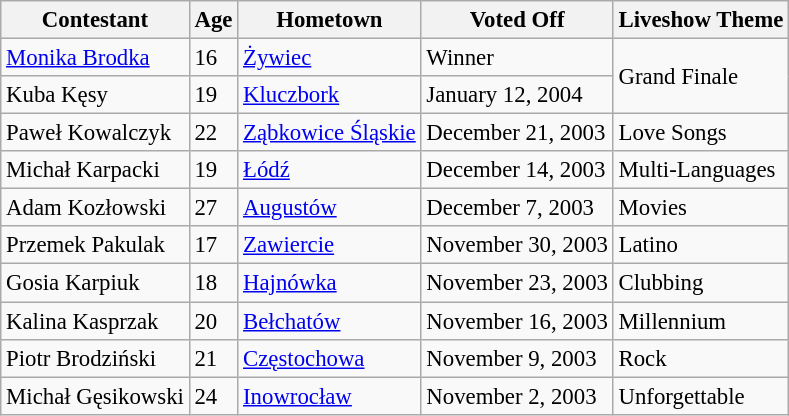<table class="wikitable" style="font-size:95%;">
<tr>
<th>Contestant</th>
<th>Age</th>
<th>Hometown</th>
<th>Voted Off</th>
<th>Liveshow Theme</th>
</tr>
<tr>
<td><a href='#'>Monika Brodka</a></td>
<td>16</td>
<td><a href='#'>Żywiec</a></td>
<td>Winner</td>
<td rowspan="2">Grand Finale</td>
</tr>
<tr>
<td>Kuba Kęsy</td>
<td>19</td>
<td><a href='#'>Kluczbork</a></td>
<td>January 12, 2004</td>
</tr>
<tr>
<td>Paweł Kowalczyk</td>
<td>22</td>
<td><a href='#'>Ząbkowice Śląskie</a></td>
<td>December 21, 2003</td>
<td>Love Songs</td>
</tr>
<tr>
<td>Michał Karpacki</td>
<td>19</td>
<td><a href='#'>Łódź</a></td>
<td>December 14, 2003</td>
<td>Multi-Languages</td>
</tr>
<tr>
<td>Adam Kozłowski</td>
<td>27</td>
<td><a href='#'>Augustów</a></td>
<td>December 7, 2003</td>
<td>Movies</td>
</tr>
<tr>
<td>Przemek Pakulak</td>
<td>17</td>
<td><a href='#'>Zawiercie</a></td>
<td>November 30, 2003</td>
<td>Latino</td>
</tr>
<tr>
<td>Gosia Karpiuk</td>
<td>18</td>
<td><a href='#'>Hajnówka</a></td>
<td>November 23, 2003</td>
<td>Clubbing</td>
</tr>
<tr>
<td>Kalina Kasprzak</td>
<td>20</td>
<td><a href='#'>Bełchatów</a></td>
<td>November 16, 2003</td>
<td>Millennium</td>
</tr>
<tr>
<td>Piotr Brodziński</td>
<td>21</td>
<td><a href='#'>Częstochowa</a></td>
<td>November 9, 2003</td>
<td>Rock</td>
</tr>
<tr>
<td>Michał Gęsikowski</td>
<td>24</td>
<td><a href='#'>Inowrocław</a></td>
<td>November 2, 2003</td>
<td>Unforgettable</td>
</tr>
</table>
